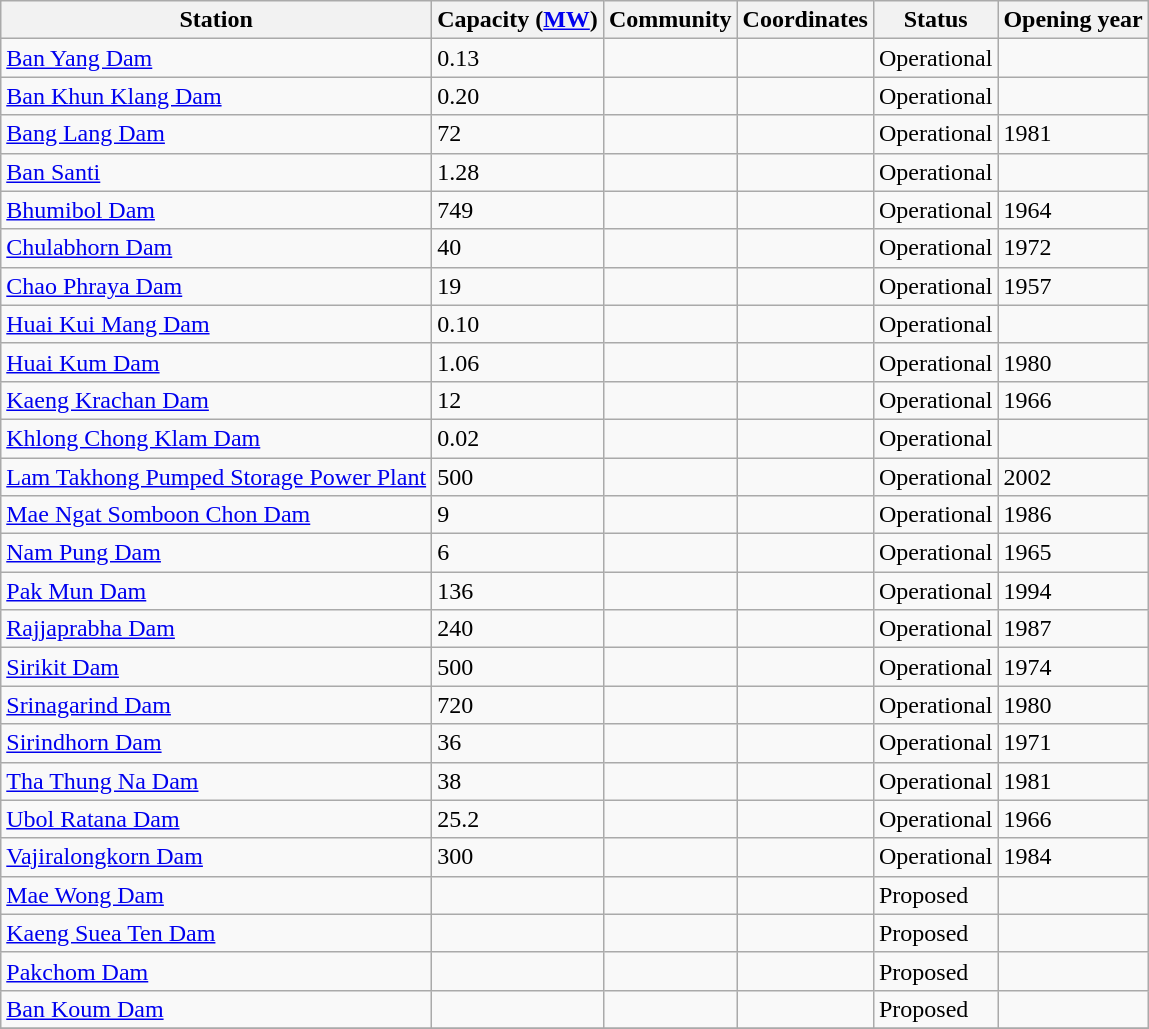<table class="wikitable sortable">
<tr>
<th>Station</th>
<th>Capacity (<a href='#'>MW</a>)</th>
<th>Community</th>
<th>Coordinates</th>
<th>Status</th>
<th>Opening year</th>
</tr>
<tr>
<td><a href='#'>Ban Yang Dam</a></td>
<td>0.13</td>
<td></td>
<td></td>
<td>Operational</td>
<td></td>
</tr>
<tr>
<td><a href='#'>Ban Khun Klang Dam</a></td>
<td>0.20</td>
<td></td>
<td></td>
<td>Operational</td>
<td></td>
</tr>
<tr>
<td><a href='#'>Bang Lang Dam</a></td>
<td>72</td>
<td></td>
<td></td>
<td>Operational</td>
<td>1981</td>
</tr>
<tr>
<td><a href='#'>Ban Santi</a></td>
<td>1.28</td>
<td></td>
<td></td>
<td>Operational</td>
<td></td>
</tr>
<tr>
<td><a href='#'>Bhumibol Dam</a></td>
<td>749</td>
<td></td>
<td></td>
<td>Operational</td>
<td>1964</td>
</tr>
<tr>
<td><a href='#'>Chulabhorn Dam</a></td>
<td>40</td>
<td></td>
<td></td>
<td>Operational</td>
<td>1972</td>
</tr>
<tr>
<td><a href='#'>Chao Phraya Dam</a></td>
<td>19</td>
<td></td>
<td></td>
<td>Operational</td>
<td>1957</td>
</tr>
<tr>
<td><a href='#'>Huai Kui Mang Dam</a></td>
<td>0.10</td>
<td></td>
<td></td>
<td>Operational</td>
<td></td>
</tr>
<tr>
<td><a href='#'>Huai Kum Dam</a></td>
<td>1.06</td>
<td></td>
<td></td>
<td>Operational</td>
<td>1980</td>
</tr>
<tr>
<td><a href='#'>Kaeng Krachan Dam</a></td>
<td>12</td>
<td></td>
<td></td>
<td>Operational</td>
<td>1966</td>
</tr>
<tr>
<td><a href='#'>Khlong Chong Klam Dam</a></td>
<td>0.02</td>
<td></td>
<td></td>
<td>Operational</td>
</tr>
<tr>
<td><a href='#'>Lam Takhong Pumped Storage Power Plant</a></td>
<td>500</td>
<td></td>
<td></td>
<td>Operational</td>
<td>2002</td>
</tr>
<tr>
<td><a href='#'>Mae Ngat Somboon Chon Dam</a></td>
<td>9</td>
<td></td>
<td></td>
<td>Operational</td>
<td>1986</td>
</tr>
<tr>
<td><a href='#'>Nam Pung Dam</a></td>
<td>6</td>
<td></td>
<td></td>
<td>Operational</td>
<td>1965</td>
</tr>
<tr>
<td><a href='#'>Pak Mun Dam</a></td>
<td>136</td>
<td></td>
<td></td>
<td>Operational</td>
<td>1994</td>
</tr>
<tr>
<td><a href='#'>Rajjaprabha Dam</a></td>
<td>240</td>
<td></td>
<td></td>
<td>Operational</td>
<td>1987</td>
</tr>
<tr>
<td><a href='#'>Sirikit Dam</a></td>
<td>500</td>
<td></td>
<td></td>
<td>Operational</td>
<td>1974</td>
</tr>
<tr>
<td><a href='#'>Srinagarind Dam</a></td>
<td>720</td>
<td></td>
<td></td>
<td>Operational</td>
<td>1980</td>
</tr>
<tr>
<td><a href='#'>Sirindhorn Dam</a></td>
<td>36</td>
<td></td>
<td></td>
<td>Operational</td>
<td>1971</td>
</tr>
<tr>
<td><a href='#'>Tha Thung Na Dam</a></td>
<td>38</td>
<td></td>
<td></td>
<td>Operational</td>
<td>1981</td>
</tr>
<tr>
<td><a href='#'>Ubol Ratana Dam</a></td>
<td>25.2</td>
<td></td>
<td></td>
<td>Operational</td>
<td>1966</td>
</tr>
<tr>
<td><a href='#'>Vajiralongkorn Dam</a></td>
<td>300</td>
<td></td>
<td></td>
<td>Operational</td>
<td>1984</td>
</tr>
<tr>
<td><a href='#'>Mae Wong Dam</a></td>
<td></td>
<td></td>
<td></td>
<td>Proposed</td>
<td></td>
</tr>
<tr>
<td><a href='#'>Kaeng Suea Ten Dam</a></td>
<td></td>
<td></td>
<td></td>
<td>Proposed</td>
<td></td>
</tr>
<tr>
<td><a href='#'>Pakchom Dam</a></td>
<td></td>
<td></td>
<td></td>
<td>Proposed</td>
<td></td>
</tr>
<tr>
<td><a href='#'>Ban Koum Dam</a></td>
<td></td>
<td></td>
<td></td>
<td>Proposed</td>
<td></td>
</tr>
<tr>
</tr>
</table>
